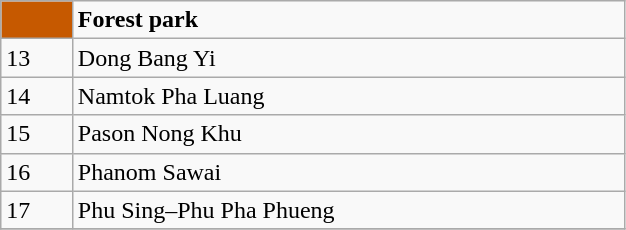<table class= "wikitable" style= "width:33%; display:inline-table;">
<tr>
<td style="width:3%; background:#C65900;"> </td>
<td style="width:30%;"><strong>Forest park</strong></td>
</tr>
<tr>
<td>13</td>
<td>Dong Bang Yi</td>
</tr>
<tr>
<td>14</td>
<td>Namtok Pha Luang</td>
</tr>
<tr>
<td>15</td>
<td>Pason Nong Khu</td>
</tr>
<tr>
<td>16</td>
<td>Phanom Sawai</td>
</tr>
<tr>
<td>17</td>
<td>Phu Sing–Phu Pha Phueng</td>
</tr>
<tr>
</tr>
</table>
